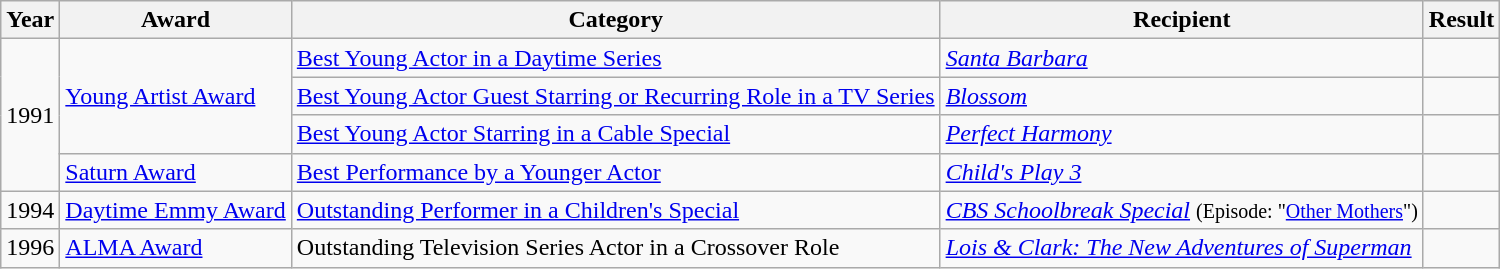<table class="wikitable">
<tr>
<th>Year</th>
<th>Award</th>
<th>Category</th>
<th>Recipient</th>
<th>Result</th>
</tr>
<tr>
<td rowspan=4>1991</td>
<td rowspan=3><a href='#'>Young Artist Award</a></td>
<td><a href='#'>Best Young Actor in a Daytime Series</a></td>
<td><em><a href='#'>Santa Barbara</a></em></td>
<td></td>
</tr>
<tr>
<td><a href='#'>Best Young Actor Guest Starring or Recurring Role in a TV Series</a></td>
<td><em><a href='#'>Blossom</a></em></td>
<td></td>
</tr>
<tr>
<td><a href='#'>Best Young Actor Starring in a Cable Special</a></td>
<td><em><a href='#'>Perfect Harmony</a></em></td>
<td></td>
</tr>
<tr>
<td><a href='#'>Saturn Award</a></td>
<td><a href='#'>Best Performance by a Younger Actor</a></td>
<td><em><a href='#'>Child's Play 3</a></em></td>
<td></td>
</tr>
<tr>
<td>1994</td>
<td><a href='#'>Daytime Emmy Award</a></td>
<td><a href='#'>Outstanding Performer in a Children's Special</a></td>
<td><em><a href='#'>CBS Schoolbreak Special</a></em> <small>(Episode: "<a href='#'>Other Mothers</a>")</small></td>
<td></td>
</tr>
<tr>
<td>1996</td>
<td><a href='#'>ALMA Award</a></td>
<td>Outstanding Television Series Actor in a Crossover Role</td>
<td><em><a href='#'>Lois & Clark: The New Adventures of Superman</a></em></td>
<td></td>
</tr>
</table>
